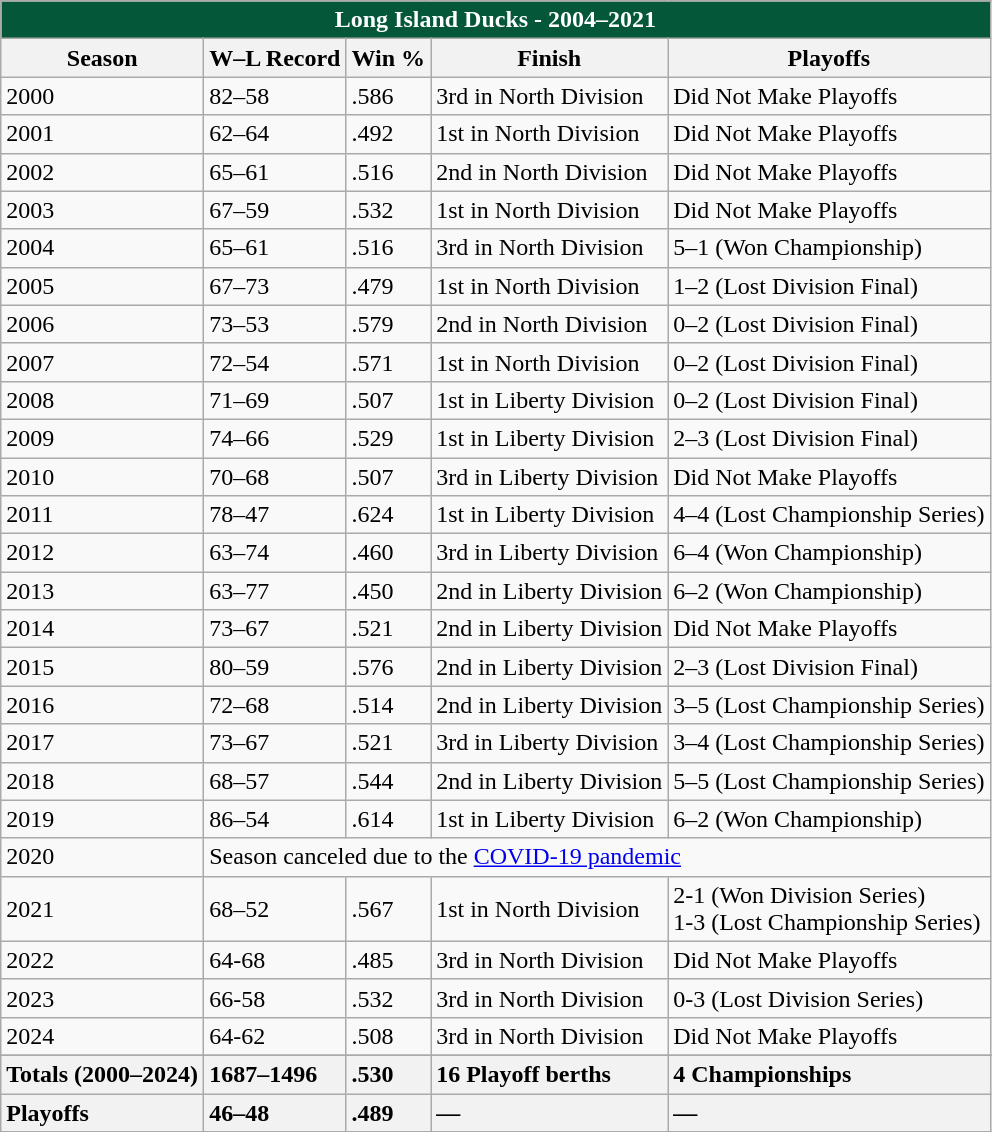<table class="wikitable">
<tr>
<th colspan="5" style="background:#045739;color:#fff">Long Island Ducks - 2004–2021</th>
</tr>
<tr>
<th>Season</th>
<th>W–L Record</th>
<th>Win %</th>
<th>Finish</th>
<th>Playoffs</th>
</tr>
<tr>
<td>2000</td>
<td>82–58</td>
<td>.586</td>
<td>3rd in North Division</td>
<td>Did Not Make Playoffs</td>
</tr>
<tr>
<td>2001</td>
<td>62–64</td>
<td>.492</td>
<td>1st in North Division</td>
<td>Did Not Make Playoffs</td>
</tr>
<tr>
<td>2002</td>
<td>65–61</td>
<td>.516</td>
<td>2nd in North Division</td>
<td>Did Not Make Playoffs</td>
</tr>
<tr>
<td>2003</td>
<td>67–59</td>
<td>.532</td>
<td>1st in North Division</td>
<td>Did Not Make Playoffs</td>
</tr>
<tr>
<td>2004</td>
<td>65–61</td>
<td>.516</td>
<td>3rd in North Division</td>
<td>5–1 (Won Championship)</td>
</tr>
<tr>
<td>2005</td>
<td>67–73</td>
<td>.479</td>
<td>1st in North Division</td>
<td>1–2 (Lost Division Final)</td>
</tr>
<tr>
<td>2006</td>
<td>73–53</td>
<td>.579</td>
<td>2nd in North Division</td>
<td>0–2 (Lost Division Final)</td>
</tr>
<tr>
<td>2007</td>
<td>72–54</td>
<td>.571</td>
<td>1st in North Division</td>
<td>0–2 (Lost Division Final)</td>
</tr>
<tr>
<td>2008</td>
<td>71–69</td>
<td>.507</td>
<td>1st in Liberty Division</td>
<td>0–2 (Lost Division Final)</td>
</tr>
<tr>
<td>2009</td>
<td>74–66</td>
<td>.529</td>
<td>1st in Liberty Division</td>
<td>2–3 (Lost Division Final)</td>
</tr>
<tr>
<td>2010</td>
<td>70–68</td>
<td>.507</td>
<td>3rd in Liberty Division</td>
<td>Did Not Make Playoffs</td>
</tr>
<tr>
<td>2011</td>
<td>78–47</td>
<td>.624</td>
<td>1st in Liberty Division</td>
<td>4–4 (Lost Championship Series)</td>
</tr>
<tr>
<td>2012</td>
<td>63–74</td>
<td>.460</td>
<td>3rd in Liberty Division</td>
<td>6–4 (Won Championship)</td>
</tr>
<tr>
<td>2013</td>
<td>63–77</td>
<td>.450</td>
<td>2nd in Liberty Division</td>
<td>6–2 (Won Championship)</td>
</tr>
<tr>
<td>2014</td>
<td>73–67</td>
<td>.521</td>
<td>2nd in Liberty Division</td>
<td>Did Not Make Playoffs</td>
</tr>
<tr>
<td>2015</td>
<td>80–59</td>
<td>.576</td>
<td>2nd in Liberty Division</td>
<td>2–3 (Lost Division Final)</td>
</tr>
<tr>
<td>2016</td>
<td>72–68</td>
<td>.514</td>
<td>2nd in Liberty Division</td>
<td>3–5 (Lost Championship Series)</td>
</tr>
<tr>
<td>2017</td>
<td>73–67</td>
<td>.521</td>
<td>3rd in Liberty Division</td>
<td>3–4 (Lost Championship Series)</td>
</tr>
<tr>
<td>2018</td>
<td>68–57</td>
<td>.544</td>
<td>2nd in Liberty Division</td>
<td>5–5 (Lost Championship Series)</td>
</tr>
<tr>
<td>2019</td>
<td>86–54</td>
<td>.614</td>
<td>1st in Liberty Division</td>
<td>6–2 (Won Championship)</td>
</tr>
<tr>
<td>2020</td>
<td colspan="4">Season canceled due to the <a href='#'>COVID-19 pandemic</a></td>
</tr>
<tr>
<td>2021</td>
<td>68–52</td>
<td>.567</td>
<td>1st in North Division</td>
<td>2-1 (Won Division Series) <br> 1-3 (Lost Championship Series)</td>
</tr>
<tr>
<td>2022</td>
<td>64-68</td>
<td>.485</td>
<td>3rd in North Division</td>
<td>Did Not Make Playoffs</td>
</tr>
<tr>
<td>2023</td>
<td>66-58</td>
<td>.532</td>
<td>3rd in North Division</td>
<td>0-3 (Lost Division Series)</td>
</tr>
<tr>
<td>2024</td>
<td>64-62</td>
<td>.508</td>
<td>3rd in North Division</td>
<td>Did Not Make Playoffs</td>
</tr>
<tr>
</tr>
<tr style="background:#f2f2f2; font-weight:bold">
<td>Totals (2000–2024)</td>
<td>1687–1496</td>
<td>.530</td>
<td>16 Playoff berths</td>
<td>4 Championships</td>
</tr>
<tr style="background:#f2f2f2; font-weight:bold">
<td>Playoffs</td>
<td>46–48</td>
<td>.489</td>
<td>—</td>
<td>—</td>
</tr>
</table>
